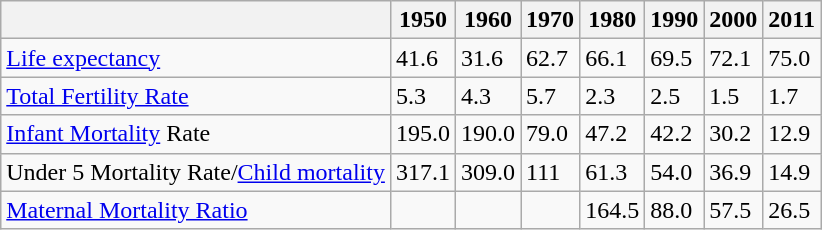<table class="wikitable">
<tr>
<th></th>
<th>1950</th>
<th>1960</th>
<th>1970</th>
<th>1980</th>
<th>1990</th>
<th>2000</th>
<th>2011</th>
</tr>
<tr>
<td><a href='#'>Life expectancy</a></td>
<td>41.6</td>
<td>31.6</td>
<td>62.7</td>
<td>66.1</td>
<td>69.5</td>
<td>72.1</td>
<td>75.0</td>
</tr>
<tr>
<td><a href='#'>Total Fertility Rate</a></td>
<td>5.3</td>
<td>4.3</td>
<td>5.7</td>
<td>2.3</td>
<td>2.5</td>
<td>1.5</td>
<td>1.7</td>
</tr>
<tr>
<td><a href='#'>Infant Mortality</a> Rate</td>
<td>195.0</td>
<td>190.0</td>
<td>79.0</td>
<td>47.2</td>
<td>42.2</td>
<td>30.2</td>
<td>12.9</td>
</tr>
<tr>
<td>Under 5 Mortality Rate/<a href='#'>Child mortality</a></td>
<td>317.1</td>
<td>309.0</td>
<td>111</td>
<td>61.3</td>
<td>54.0</td>
<td>36.9</td>
<td>14.9</td>
</tr>
<tr>
<td><a href='#'>Maternal Mortality Ratio</a></td>
<td></td>
<td></td>
<td></td>
<td>164.5</td>
<td>88.0</td>
<td>57.5</td>
<td>26.5</td>
</tr>
</table>
